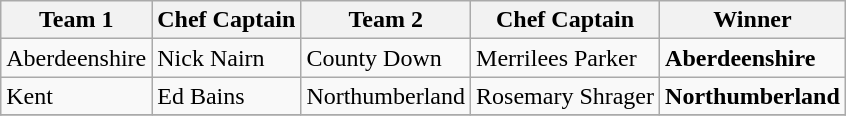<table class="wikitable" border="1">
<tr>
<th>Team 1</th>
<th>Chef Captain</th>
<th>Team 2</th>
<th>Chef Captain</th>
<th>Winner</th>
</tr>
<tr>
<td>Aberdeenshire</td>
<td>Nick Nairn</td>
<td>County Down</td>
<td>Merrilees Parker</td>
<td><strong>Aberdeenshire</strong></td>
</tr>
<tr>
<td>Kent</td>
<td>Ed Bains</td>
<td>Northumberland</td>
<td>Rosemary Shrager</td>
<td><strong>Northumberland</strong></td>
</tr>
<tr>
</tr>
</table>
